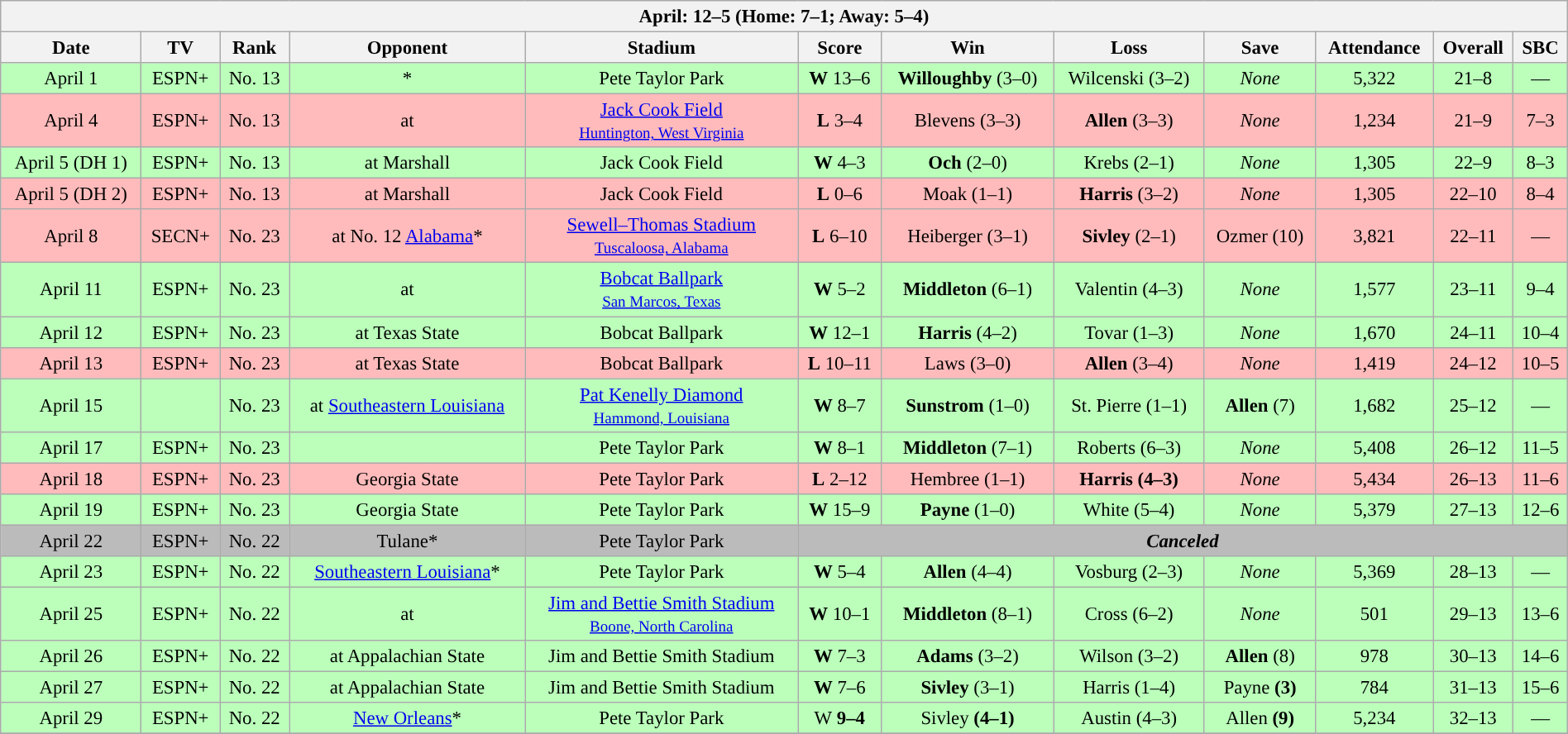<table class="wikitable collapsible collapsed" style="margin:auto; width:100%; text-align:center; font-size:95%">
<tr>
<th colspan=12>April: 12–5 (Home: 7–1; Away: 5–4)</th>
</tr>
<tr>
<th>Date</th>
<th>TV</th>
<th>Rank</th>
<th>Opponent</th>
<th>Stadium</th>
<th>Score</th>
<th>Win</th>
<th>Loss</th>
<th>Save</th>
<th>Attendance</th>
<th>Overall</th>
<th>SBC</th>
</tr>
<tr style="background:#bfb">
<td>April 1</td>
<td>ESPN+</td>
<td>No. 13</td>
<td>*</td>
<td>Pete Taylor Park</td>
<td><strong>W</strong> 13–6</td>
<td><strong>Willoughby</strong> (3–0)</td>
<td>Wilcenski (3–2)</td>
<td><em>None</em></td>
<td>5,322</td>
<td>21–8</td>
<td>—</td>
</tr>
<tr style="background:#fbb">
<td>April 4</td>
<td>ESPN+</td>
<td>No. 13</td>
<td>at </td>
<td><a href='#'>Jack Cook Field</a><br><small><a href='#'>Huntington, West Virginia</a></small></td>
<td><strong>L</strong> 3–4</td>
<td>Blevens (3–3)</td>
<td><strong>Allen</strong> (3–3)</td>
<td><em>None</em></td>
<td>1,234</td>
<td>21–9</td>
<td>7–3</td>
</tr>
<tr style="background:#bfb">
<td>April 5 (DH 1)</td>
<td>ESPN+</td>
<td>No. 13</td>
<td>at Marshall</td>
<td>Jack Cook Field</td>
<td><strong>W</strong> 4–3</td>
<td><strong>Och</strong> (2–0)</td>
<td>Krebs (2–1)</td>
<td><em>None</em></td>
<td>1,305</td>
<td>22–9</td>
<td>8–3</td>
</tr>
<tr style="background:#fbb">
<td>April 5 (DH 2)</td>
<td>ESPN+</td>
<td>No. 13</td>
<td>at Marshall</td>
<td>Jack Cook Field</td>
<td><strong>L</strong> 0–6</td>
<td>Moak (1–1)</td>
<td><strong>Harris</strong> (3–2)</td>
<td><em>None</em></td>
<td>1,305</td>
<td>22–10</td>
<td>8–4</td>
</tr>
<tr style="background:#fbb">
<td>April 8</td>
<td>SECN+</td>
<td>No. 23</td>
<td>at No. 12 <a href='#'>Alabama</a>*</td>
<td><a href='#'>Sewell–Thomas Stadium</a><br><small><a href='#'>Tuscaloosa, Alabama</a></small></td>
<td><strong>L</strong> 6–10</td>
<td>Heiberger (3–1)</td>
<td><strong>Sivley</strong> (2–1)</td>
<td>Ozmer (10)</td>
<td>3,821</td>
<td>22–11</td>
<td>—</td>
</tr>
<tr style="background:#bfb">
<td>April 11</td>
<td>ESPN+</td>
<td>No. 23</td>
<td>at </td>
<td><a href='#'>Bobcat Ballpark</a><br><small><a href='#'>San Marcos, Texas</a></small></td>
<td><strong>W</strong> 5–2</td>
<td><strong>Middleton</strong> (6–1)</td>
<td>Valentin (4–3)</td>
<td><em>None</em></td>
<td>1,577</td>
<td>23–11</td>
<td>9–4</td>
</tr>
<tr style="background:#bfb">
<td>April 12</td>
<td>ESPN+</td>
<td>No. 23</td>
<td>at Texas State</td>
<td>Bobcat Ballpark</td>
<td><strong>W</strong> 12–1</td>
<td><strong>Harris</strong> (4–2)</td>
<td>Tovar (1–3)</td>
<td><em>None</em></td>
<td>1,670</td>
<td>24–11</td>
<td>10–4</td>
</tr>
<tr style="background:#fbb">
<td>April 13</td>
<td>ESPN+</td>
<td>No. 23</td>
<td>at Texas State</td>
<td>Bobcat Ballpark</td>
<td><strong>L</strong> 10–11</td>
<td>Laws (3–0)</td>
<td><strong>Allen</strong> (3–4)</td>
<td><em>None</em></td>
<td>1,419</td>
<td>24–12</td>
<td>10–5</td>
</tr>
<tr style="background:#bfb">
<td>April 15</td>
<td></td>
<td>No. 23</td>
<td>at <a href='#'>Southeastern Louisiana</a></td>
<td><a href='#'>Pat Kenelly Diamond</a><br><small><a href='#'>Hammond, Louisiana</a></small></td>
<td><strong>W</strong> 8–7</td>
<td><strong>Sunstrom</strong> (1–0)</td>
<td>St. Pierre (1–1)</td>
<td><strong>Allen</strong> (7)</td>
<td>1,682</td>
<td>25–12</td>
<td>—</td>
</tr>
<tr style="background:#bfb">
<td>April 17</td>
<td>ESPN+</td>
<td>No. 23</td>
<td></td>
<td>Pete Taylor Park</td>
<td><strong>W</strong> 8–1</td>
<td><strong>Middleton</strong> (7–1)</td>
<td>Roberts (6–3)</td>
<td><em>None</em></td>
<td>5,408</td>
<td>26–12</td>
<td>11–5</td>
</tr>
<tr style="background:#fbb">
<td>April 18</td>
<td>ESPN+</td>
<td>No. 23</td>
<td>Georgia State</td>
<td>Pete Taylor Park</td>
<td><strong>L</strong> 2–12</td>
<td>Hembree (1–1)</td>
<td><strong>Harris (4–3)</strong></td>
<td><em>None</em></td>
<td>5,434</td>
<td>26–13</td>
<td>11–6</td>
</tr>
<tr style="background:#bfb">
<td>April 19</td>
<td>ESPN+</td>
<td>No. 23</td>
<td>Georgia State</td>
<td>Pete Taylor Park</td>
<td><strong>W</strong> 15–9</td>
<td><strong>Payne</strong> (1–0)</td>
<td>White (5–4)</td>
<td><em>None</em></td>
<td>5,379</td>
<td>27–13</td>
<td>12–6</td>
</tr>
<tr style="background:#bbb">
<td>April 22</td>
<td>ESPN+</td>
<td>No. 22</td>
<td>Tulane*</td>
<td>Pete Taylor Park</td>
<td colspan=7 style="text-align:center"><strong><em>Canceled</em></strong></td>
</tr>
<tr style="background:#bfb">
<td>April 23</td>
<td>ESPN+</td>
<td>No. 22</td>
<td><a href='#'>Southeastern Louisiana</a>*</td>
<td>Pete Taylor Park</td>
<td><strong>W</strong> 5–4</td>
<td><strong>Allen</strong> (4–4)</td>
<td>Vosburg (2–3)</td>
<td><em>None</em></td>
<td>5,369</td>
<td>28–13</td>
<td>—</td>
</tr>
<tr style="background:#bfb">
<td>April 25</td>
<td>ESPN+</td>
<td>No. 22</td>
<td>at </td>
<td><a href='#'>Jim and Bettie Smith Stadium</a><br><small><a href='#'>Boone, North Carolina</a></small></td>
<td><strong>W</strong> 10–1</td>
<td><strong>Middleton</strong> (8–1)</td>
<td>Cross (6–2)</td>
<td><em>None</em></td>
<td>501</td>
<td>29–13</td>
<td>13–6</td>
</tr>
<tr style="background:#bfb">
<td>April 26</td>
<td>ESPN+</td>
<td>No. 22</td>
<td>at Appalachian State</td>
<td>Jim and Bettie Smith Stadium</td>
<td><strong>W</strong> 7–3</td>
<td><strong>Adams</strong> (3–2)</td>
<td>Wilson (3–2)</td>
<td><strong>Allen</strong> (8)</td>
<td>978</td>
<td>30–13</td>
<td>14–6</td>
</tr>
<tr style="background:#bfb">
<td>April 27</td>
<td>ESPN+</td>
<td>No. 22</td>
<td>at Appalachian State</td>
<td>Jim and Bettie Smith Stadium</td>
<td><strong>W</strong> 7–6</td>
<td><strong>Sivley</strong> (3–1)<strong></td>
<td>Harris (1–4)</td>
<td></strong>Payne<strong> (3)</td>
<td>784</td>
<td>31–13</td>
<td>15–6</td>
</tr>
<tr style="background:#bfb">
<td>April 29</td>
<td>ESPN+</td>
<td>No. 22</td>
<td><a href='#'>New Orleans</a>*</td>
<td>Pete Taylor Park</td>
<td></strong>W<strong> 9–4</td>
<td></strong>Sivley<strong> (4–1)</td>
<td>Austin (4–3)</td>
<td></strong>Allen<strong> (9)</td>
<td>5,234</td>
<td>32–13</td>
<td>—</td>
</tr>
<tr>
</tr>
</table>
